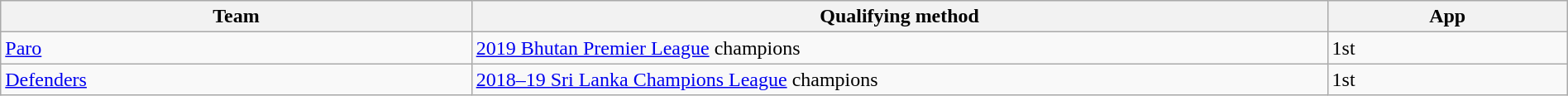<table class="wikitable" style="table-layout:fixed;width:100%;">
<tr>
<th width=30%>Team</th>
<th width=55%>Qualifying method</th>
<th width=15%>App </th>
</tr>
<tr>
<td> <a href='#'>Paro</a></td>
<td><a href='#'>2019 Bhutan Premier League</a> champions</td>
<td>1st</td>
</tr>
<tr>
<td> <a href='#'>Defenders</a></td>
<td><a href='#'>2018–19 Sri Lanka Champions League</a> champions</td>
<td>1st</td>
</tr>
</table>
